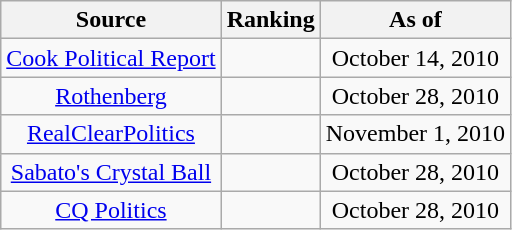<table class="wikitable" style="text-align:center">
<tr>
<th>Source</th>
<th>Ranking</th>
<th>As of</th>
</tr>
<tr>
<td><a href='#'>Cook Political Report</a></td>
<td></td>
<td>October 14, 2010</td>
</tr>
<tr>
<td><a href='#'>Rothenberg</a></td>
<td></td>
<td>October 28, 2010</td>
</tr>
<tr>
<td><a href='#'>RealClearPolitics</a></td>
<td></td>
<td>November 1, 2010</td>
</tr>
<tr>
<td><a href='#'>Sabato's Crystal Ball</a></td>
<td></td>
<td>October 28, 2010</td>
</tr>
<tr>
<td><a href='#'>CQ Politics</a></td>
<td></td>
<td>October 28, 2010</td>
</tr>
</table>
